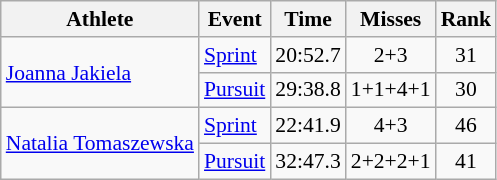<table class="wikitable" style="font-size:90%">
<tr>
<th>Athlete</th>
<th>Event</th>
<th>Time</th>
<th>Misses</th>
<th>Rank</th>
</tr>
<tr align=center>
<td align=left rowspan=2><a href='#'>Joanna Jakiela</a></td>
<td align=left><a href='#'>Sprint</a></td>
<td>20:52.7</td>
<td>2+3</td>
<td>31</td>
</tr>
<tr align=center>
<td align=left><a href='#'>Pursuit</a></td>
<td>29:38.8</td>
<td>1+1+4+1</td>
<td>30</td>
</tr>
<tr align=center>
<td align=left rowspan=2><a href='#'>Natalia Tomaszewska</a></td>
<td align=left><a href='#'>Sprint</a></td>
<td>22:41.9</td>
<td>4+3</td>
<td>46</td>
</tr>
<tr align=center>
<td align=left><a href='#'>Pursuit</a></td>
<td>32:47.3</td>
<td>2+2+2+1</td>
<td>41</td>
</tr>
</table>
